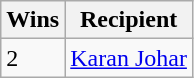<table class="wikitable">
<tr>
<th>Wins</th>
<th>Recipient</th>
</tr>
<tr>
<td>2</td>
<td><a href='#'>Karan Johar</a></td>
</tr>
</table>
